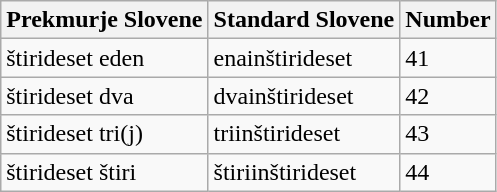<table class=wikitable>
<tr>
<th>Prekmurje Slovene</th>
<th>Standard Slovene</th>
<th>Number</th>
</tr>
<tr>
<td>štirideset eden</td>
<td>enainštirideset</td>
<td>41</td>
</tr>
<tr>
<td>štirideset dva</td>
<td>dvainštirideset</td>
<td>42</td>
</tr>
<tr>
<td>štirideset tri(j)</td>
<td>triinštirideset</td>
<td>43</td>
</tr>
<tr>
<td>štirideset štiri</td>
<td>štiriinštirideset</td>
<td>44</td>
</tr>
</table>
